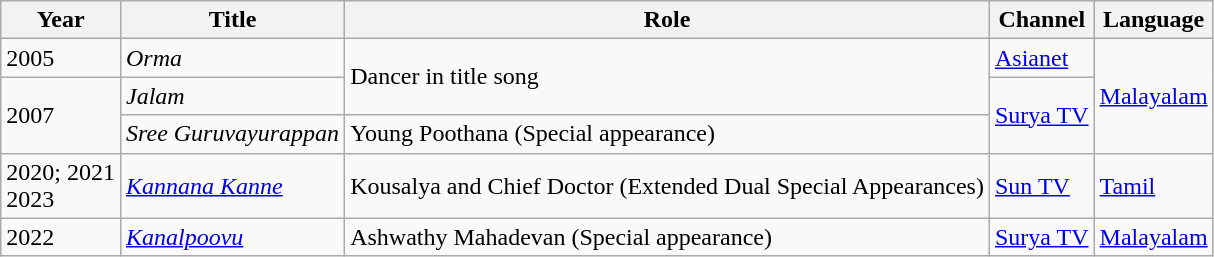<table class="wikitable">
<tr>
<th>Year</th>
<th>Title</th>
<th>Role</th>
<th>Channel</th>
<th>Language</th>
</tr>
<tr>
<td>2005</td>
<td><em>Orma</em></td>
<td rowspan="2">Dancer in title song</td>
<td><a href='#'>Asianet</a></td>
<td rowspan="3"><a href='#'>Malayalam</a></td>
</tr>
<tr>
<td rowspan="2">2007</td>
<td><em>Jalam</em></td>
<td rowspan="2"><a href='#'>Surya TV</a></td>
</tr>
<tr>
<td><em>Sree Guruvayurappan</em></td>
<td>Young Poothana (Special appearance)</td>
</tr>
<tr>
<td>2020; 2021 <br> 2023</td>
<td><em><a href='#'>Kannana Kanne</a></em></td>
<td>Kousalya and Chief Doctor (Extended Dual Special Appearances)</td>
<td><a href='#'>Sun TV</a></td>
<td><a href='#'>Tamil</a></td>
</tr>
<tr>
<td>2022</td>
<td><em><a href='#'>Kanalpoovu</a></em></td>
<td>Ashwathy Mahadevan (Special appearance)</td>
<td><a href='#'>Surya TV</a></td>
<td><a href='#'>Malayalam</a></td>
</tr>
</table>
